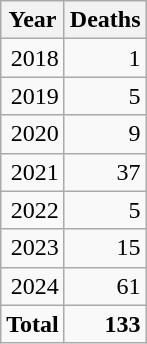<table class="wikitable floatright" style="text-align:right">
<tr>
<th>Year</th>
<th>Deaths</th>
</tr>
<tr>
<td>2018</td>
<td>1</td>
</tr>
<tr>
<td>2019</td>
<td>5</td>
</tr>
<tr>
<td>2020</td>
<td>9</td>
</tr>
<tr>
<td>2021</td>
<td>37</td>
</tr>
<tr>
<td>2022</td>
<td>5</td>
</tr>
<tr>
<td>2023</td>
<td>15</td>
</tr>
<tr>
<td>2024</td>
<td>61</td>
</tr>
<tr>
<td><strong>Total</strong></td>
<td><strong>133</strong></td>
</tr>
</table>
